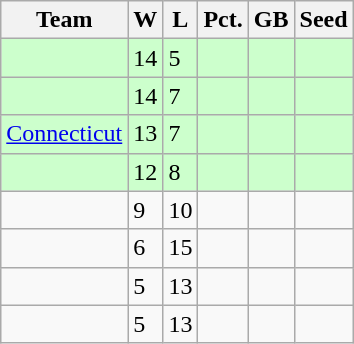<table class=wikitable>
<tr>
<th>Team</th>
<th>W</th>
<th>L</th>
<th>Pct.</th>
<th>GB</th>
<th>Seed</th>
</tr>
<tr bgcolor=#ccffcc>
<td></td>
<td>14</td>
<td>5</td>
<td></td>
<td></td>
<td></td>
</tr>
<tr bgcolor=#ccffcc>
<td></td>
<td>14</td>
<td>7</td>
<td></td>
<td></td>
<td></td>
</tr>
<tr bgcolor=#ccffcc>
<td><a href='#'>Connecticut</a></td>
<td>13</td>
<td>7</td>
<td></td>
<td></td>
<td></td>
</tr>
<tr bgcolor=#ccffcc>
<td></td>
<td>12</td>
<td>8</td>
<td></td>
<td></td>
<td></td>
</tr>
<tr>
<td></td>
<td>9</td>
<td>10</td>
<td></td>
<td></td>
<td></td>
</tr>
<tr>
<td></td>
<td>6</td>
<td>15</td>
<td></td>
<td></td>
<td></td>
</tr>
<tr>
<td></td>
<td>5</td>
<td>13</td>
<td></td>
<td></td>
<td></td>
</tr>
<tr>
<td></td>
<td>5</td>
<td>13</td>
<td></td>
<td></td>
<td></td>
</tr>
</table>
